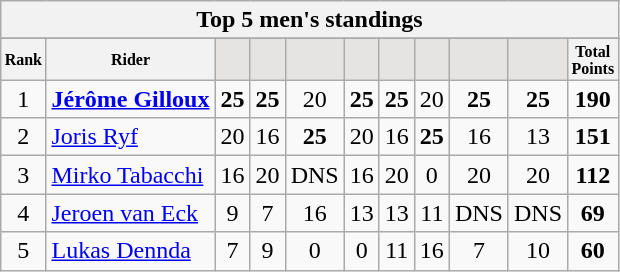<table class="wikitable sortable">
<tr>
<th colspan=11 align="center"><strong>Top 5 men's standings</strong></th>
</tr>
<tr>
</tr>
<tr style="font-size:8pt;font-weight:bold">
<th align="center">Rank</th>
<th align="center">Rider</th>
<th class=unsortable style="background:#E5E4E2;"><small></small></th>
<th class=unsortable style="background:#E5E4E2;"><small></small></th>
<th class=unsortable style="background:#E5E4E2;"><small></small></th>
<th class=unsortable style="background:#E5E4E2;"><small></small></th>
<th class=unsortable style="background:#E5E4E2;"><small></small></th>
<th class=unsortable style="background:#E5E4E2;"><small></small></th>
<th class=unsortable style="background:#E5E4E2;"><small></small></th>
<th class=unsortable style="background:#E5E4E2;"><small></small></th>
<th align="center">Total<br>Points</th>
</tr>
<tr>
<td align=center>1</td>
<td> <strong><a href='#'>Jérôme Gilloux</a></strong></td>
<td align=center><strong>25</strong></td>
<td align=center><strong>25</strong></td>
<td align=center>20</td>
<td align=center><strong>25</strong></td>
<td align=center><strong>25</strong></td>
<td align=center>20</td>
<td align=center><strong>25</strong></td>
<td align=center><strong>25</strong></td>
<td align=center><strong>190</strong></td>
</tr>
<tr>
<td align=center>2</td>
<td> <a href='#'>Joris Ryf</a></td>
<td align=center>20</td>
<td align=center>16</td>
<td align=center><strong>25</strong></td>
<td align=center>20</td>
<td align=center>16</td>
<td align=center><strong>25</strong></td>
<td align=center>16</td>
<td align=center>13</td>
<td align=center><strong>151</strong></td>
</tr>
<tr>
<td align=center>3</td>
<td> <a href='#'>Mirko Tabacchi</a></td>
<td align=center>16</td>
<td align=center>20</td>
<td align=center>DNS</td>
<td align=center>16</td>
<td align=center>20</td>
<td align=center>0</td>
<td align=center>20</td>
<td align=center>20</td>
<td align=center><strong>112</strong></td>
</tr>
<tr>
<td align=center>4</td>
<td> <a href='#'>Jeroen van Eck</a></td>
<td align=center>9</td>
<td align=center>7</td>
<td align=center>16</td>
<td align=center>13</td>
<td align=center>13</td>
<td align=center>11</td>
<td align=center>DNS</td>
<td align=center>DNS</td>
<td align=center><strong>69</strong></td>
</tr>
<tr>
<td align=center>5</td>
<td> <a href='#'>Lukas Dennda</a></td>
<td align=center>7</td>
<td align=center>9</td>
<td align=center>0</td>
<td align=center>0</td>
<td align=center>11</td>
<td align=center>16</td>
<td align=center>7</td>
<td align=center>10</td>
<td align=center><strong>60</strong><br></td>
</tr>
</table>
